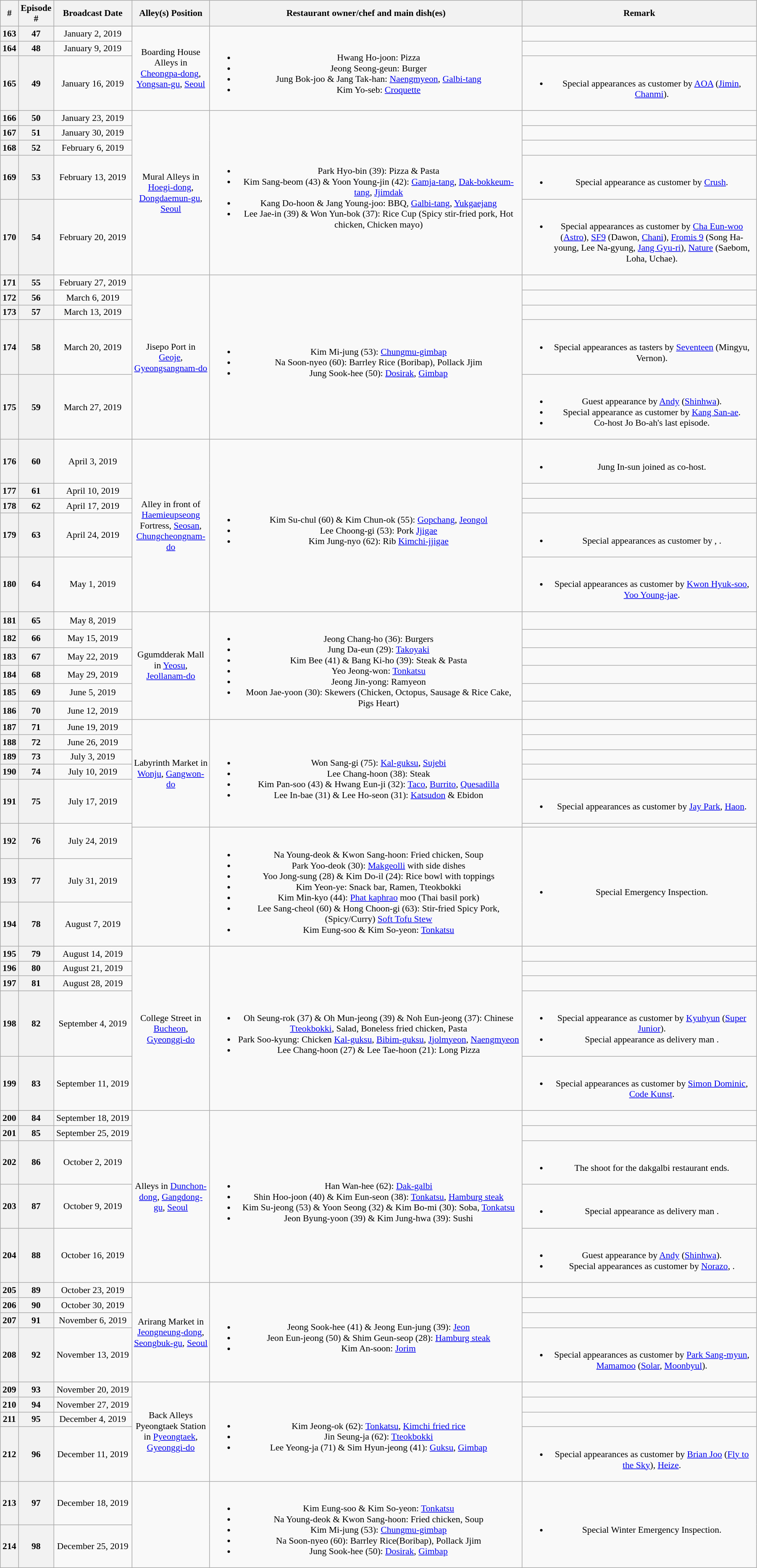<table class="wikitable" style="text-align:center; font-size:90%; width:95%;">
<tr>
<th width="1%">#</th>
<th width="1%">Episode #</th>
<th width="10%">Broadcast Date</th>
<th width="10%">Alley(s) Position</th>
<th width="40%">Restaurant owner/chef and main dish(es)</th>
<th width="30%">Remark</th>
</tr>
<tr>
<th>163</th>
<th>47</th>
<td>January 2, 2019</td>
<td rowspan=3>Boarding House Alleys in <a href='#'>Cheongpa-dong</a>, <a href='#'>Yongsan-gu</a>, <a href='#'>Seoul</a></td>
<td rowspan="3"><br><ul><li>Hwang Ho-joon: Pizza</li><li>Jeong Seong-geun: Burger</li><li>Jung Bok-joo & Jang Tak-han: <a href='#'>Naengmyeon</a>, <a href='#'>Galbi-tang</a></li><li>Kim Yo-seb: <a href='#'>Croquette</a></li></ul></td>
<td></td>
</tr>
<tr>
<th>164</th>
<th>48</th>
<td>January 9, 2019</td>
<td></td>
</tr>
<tr>
<th>165</th>
<th>49</th>
<td>January 16, 2019</td>
<td><br><ul><li>Special appearances as customer by <a href='#'>AOA</a> (<a href='#'>Jimin</a>, <a href='#'>Chanmi</a>).</li></ul></td>
</tr>
<tr>
<th>166</th>
<th>50</th>
<td>January 23, 2019</td>
<td rowspan=5>Mural Alleys in <a href='#'>Hoegi-dong</a>, <a href='#'>Dongdaemun-gu</a>, <a href='#'>Seoul</a></td>
<td rowspan="5"><br><ul><li>Park Hyo-bin (39): Pizza & Pasta</li><li>Kim Sang-beom (43) & Yoon Young-jin (42): <a href='#'>Gamja-tang</a>, <a href='#'>Dak-bokkeum-tang</a>, <a href='#'>Jjimdak</a></li><li>Kang Do-hoon & Jang Young-joo: BBQ, <a href='#'>Galbi-tang</a>, <a href='#'>Yukgaejang</a></li><li>Lee Jae-in (39) & Won Yun-bok (37): Rice Cup (Spicy stir-fried pork, Hot chicken, Chicken mayo)</li></ul></td>
<td></td>
</tr>
<tr>
<th>167</th>
<th>51</th>
<td>January 30, 2019</td>
<td></td>
</tr>
<tr>
<th>168</th>
<th>52</th>
<td>February 6, 2019</td>
<td></td>
</tr>
<tr>
<th>169</th>
<th>53</th>
<td>February 13, 2019</td>
<td><br><ul><li>Special appearance as customer by <a href='#'>Crush</a>.</li></ul></td>
</tr>
<tr>
<th>170</th>
<th>54</th>
<td>February 20, 2019</td>
<td><br><ul><li>Special appearances as customer by <a href='#'>Cha Eun-woo</a> (<a href='#'>Astro</a>), <a href='#'>SF9</a> (Dawon, <a href='#'>Chani</a>), <a href='#'>Fromis 9</a> (Song Ha-young, Lee Na-gyung, <a href='#'>Jang Gyu-ri</a>), <a href='#'>Nature</a> (Saebom, Loha, Uchae).</li></ul></td>
</tr>
<tr>
<th>171</th>
<th>55</th>
<td>February 27, 2019</td>
<td rowspan=5>Jisepo Port in <a href='#'>Geoje</a>, <a href='#'>Gyeongsangnam-do</a></td>
<td rowspan="5"><br><ul><li>Kim Mi-jung (53): <a href='#'>Chungmu-gimbap</a></li><li>Na Soon-nyeo (60): Barrley Rice (Boribap), Pollack Jjim</li><li>Jung Sook-hee (50): <a href='#'>Dosirak</a>, <a href='#'>Gimbap</a></li></ul></td>
<td></td>
</tr>
<tr>
<th>172</th>
<th>56</th>
<td>March 6, 2019</td>
<td></td>
</tr>
<tr>
<th>173</th>
<th>57</th>
<td>March 13, 2019</td>
<td></td>
</tr>
<tr>
<th>174</th>
<th>58</th>
<td>March 20, 2019</td>
<td><br><ul><li>Special appearances as tasters by <a href='#'>Seventeen</a> (Mingyu, Vernon).</li></ul></td>
</tr>
<tr>
<th>175</th>
<th>59</th>
<td>March 27, 2019</td>
<td><br><ul><li>Guest appearance by <a href='#'>Andy</a> (<a href='#'>Shinhwa</a>).</li><li>Special appearance as customer by <a href='#'>Kang San-ae</a>.</li><li>Co-host Jo Bo-ah's last episode.</li></ul></td>
</tr>
<tr>
<th>176</th>
<th>60</th>
<td>April 3, 2019</td>
<td rowspan=5>Alley in front of <a href='#'>Haemieupseong</a> Fortress, <a href='#'>Seosan</a>, <a href='#'>Chungcheongnam-do</a></td>
<td rowspan="5"><br><ul><li>Kim Su-chul (60) & Kim Chun-ok (55): <a href='#'>Gopchang</a>, <a href='#'>Jeongol</a></li><li>Lee Choong-gi (53): Pork <a href='#'>Jjigae</a></li><li>Kim Jung-nyo (62): Rib <a href='#'>Kimchi-jjigae</a></li></ul></td>
<td><br><ul><li>Jung In-sun joined as co-host.</li></ul></td>
</tr>
<tr>
<th>177</th>
<th>61</th>
<td>April 10, 2019</td>
<td></td>
</tr>
<tr>
<th>178</th>
<th>62</th>
<td>April 17, 2019</td>
<td></td>
</tr>
<tr>
<th>179</th>
<th>63</th>
<td>April 24, 2019</td>
<td><br><ul><li>Special appearances as customer by , .</li></ul></td>
</tr>
<tr>
<th>180</th>
<th>64</th>
<td>May 1, 2019</td>
<td><br><ul><li>Special appearances as customer by <a href='#'>Kwon Hyuk-soo</a>, <a href='#'>Yoo Young-jae</a>.</li></ul></td>
</tr>
<tr>
<th>181</th>
<th>65</th>
<td>May 8, 2019</td>
<td rowspan=6>Ggumdderak Mall in <a href='#'>Yeosu</a>, <a href='#'>Jeollanam-do</a></td>
<td rowspan="6"><br><ul><li>Jeong Chang-ho (36): Burgers</li><li>Jung Da-eun (29): <a href='#'>Takoyaki</a></li><li>Kim Bee (41) & Bang Ki-ho (39): Steak & Pasta</li><li>Yeo Jeong-won: <a href='#'>Tonkatsu</a></li><li>Jeong Jin-yong: Ramyeon</li><li>Moon Jae-yoon (30): Skewers (Chicken, Octopus, Sausage & Rice Cake, Pigs Heart)</li></ul></td>
<td></td>
</tr>
<tr>
<th>182</th>
<th>66</th>
<td>May 15, 2019</td>
<td></td>
</tr>
<tr>
<th>183</th>
<th>67</th>
<td>May 22, 2019</td>
<td></td>
</tr>
<tr>
<th>184</th>
<th>68</th>
<td>May 29, 2019</td>
<td></td>
</tr>
<tr>
<th>185</th>
<th>69</th>
<td>June 5, 2019</td>
<td></td>
</tr>
<tr>
<th>186</th>
<th>70</th>
<td>June 12, 2019</td>
<td></td>
</tr>
<tr>
<th>187</th>
<th>71</th>
<td>June 19, 2019</td>
<td rowspan=6>Labyrinth Market in <a href='#'>Wonju</a>, <a href='#'>Gangwon-do</a></td>
<td rowspan="6"><br><ul><li>Won Sang-gi (75): <a href='#'>Kal-guksu</a>, <a href='#'>Sujebi</a></li><li>Lee Chang-hoon (38): Steak</li><li>Kim Pan-soo (43) & Hwang Eun-ji (32): <a href='#'>Taco</a>, <a href='#'>Burrito</a>, <a href='#'>Quesadilla</a></li><li>Lee In-bae (31) & Lee Ho-seon (31): <a href='#'>Katsudon</a> & Ebidon</li></ul></td>
<td></td>
</tr>
<tr>
<th>188</th>
<th>72</th>
<td>June 26, 2019</td>
<td></td>
</tr>
<tr>
<th>189</th>
<th>73</th>
<td>July 3, 2019</td>
<td></td>
</tr>
<tr>
<th>190</th>
<th>74</th>
<td>July 10, 2019</td>
<td></td>
</tr>
<tr>
<th>191</th>
<th>75</th>
<td>July 17, 2019</td>
<td><br><ul><li>Special appearances as customer by <a href='#'>Jay Park</a>, <a href='#'>Haon</a>.</li></ul></td>
</tr>
<tr>
<th rowspan="2">192</th>
<th rowspan="2">76</th>
<td rowspan="2">July 24, 2019</td>
<td></td>
</tr>
<tr>
<td rowspan="3"></td>
<td rowspan="3"><br><ul><li>Na Young-deok & Kwon Sang-hoon: Fried chicken, Soup</li><li>Park Yoo-deok (30): <a href='#'>Makgeolli</a> with side dishes</li><li>Yoo Jong-sung (28) & Kim Do-il (24): Rice bowl with toppings</li><li>Kim Yeon-ye: Snack bar, Ramen, Tteokbokki</li><li>Kim Min-kyo (44): <a href='#'>Phat kaphrao</a> moo (Thai basil pork)</li><li>Lee Sang-cheol (60) & Hong Choon-gi (63): Stir-fried Spicy Pork, (Spicy/Curry) <a href='#'>Soft Tofu Stew</a></li><li>Kim Eung-soo & Kim So-yeon: <a href='#'>Tonkatsu</a></li></ul></td>
<td rowspan="3"><br><ul><li>Special Emergency Inspection.</li></ul></td>
</tr>
<tr>
<th>193</th>
<th>77</th>
<td>July 31, 2019</td>
</tr>
<tr>
<th>194</th>
<th>78</th>
<td>August 7, 2019</td>
</tr>
<tr>
<th>195</th>
<th>79</th>
<td>August 14, 2019</td>
<td rowspan=5>College Street in <a href='#'>Bucheon</a>, <a href='#'>Gyeonggi-do</a></td>
<td rowspan="5"><br><ul><li>Oh Seung-rok (37) & Oh Mun-jeong (39) & Noh Eun-jeong (37): Chinese <a href='#'>Tteokbokki</a>, Salad, Boneless fried chicken, Pasta</li><li>Park Soo-kyung: Chicken <a href='#'>Kal-guksu</a>, <a href='#'>Bibim-guksu</a>, <a href='#'>Jjolmyeon</a>, <a href='#'>Naengmyeon</a></li><li>Lee Chang-hoon (27) & Lee Tae-hoon (21): Long Pizza</li></ul></td>
<td></td>
</tr>
<tr>
<th>196</th>
<th>80</th>
<td>August 21, 2019</td>
<td></td>
</tr>
<tr>
<th>197</th>
<th>81</th>
<td>August 28, 2019</td>
<td></td>
</tr>
<tr>
<th>198</th>
<th>82</th>
<td>September 4, 2019</td>
<td><br><ul><li>Special appearance as customer by <a href='#'>Kyuhyun</a> (<a href='#'>Super Junior</a>).</li><li>Special appearance as delivery man .</li></ul></td>
</tr>
<tr>
<th>199</th>
<th>83</th>
<td>September 11, 2019</td>
<td><br><ul><li>Special appearances as customer by <a href='#'>Simon Dominic</a>, <a href='#'>Code Kunst</a>.</li></ul></td>
</tr>
<tr>
<th>200</th>
<th>84</th>
<td>September 18, 2019</td>
<td rowspan=5>Alleys in <a href='#'>Dunchon-dong</a>, <a href='#'>Gangdong-gu</a>, <a href='#'>Seoul</a></td>
<td rowspan="5"><br><ul><li>Han Wan-hee (62): <a href='#'>Dak-galbi</a></li><li>Shin Hoo-joon (40) & Kim Eun-seon (38): <a href='#'>Tonkatsu</a>, <a href='#'>Hamburg steak</a></li><li>Kim Su-jeong (53) & Yoon Seong (32) & Kim Bo-mi (30): Soba, <a href='#'>Tonkatsu</a></li><li>Jeon Byung-yoon (39) & Kim Jung-hwa (39): Sushi</li></ul></td>
<td></td>
</tr>
<tr>
<th>201</th>
<th>85</th>
<td>September 25, 2019</td>
<td></td>
</tr>
<tr>
<th>202</th>
<th>86</th>
<td>October 2, 2019</td>
<td><br><ul><li>The shoot for the dakgalbi restaurant ends.</li></ul></td>
</tr>
<tr>
<th>203</th>
<th>87</th>
<td>October 9, 2019</td>
<td><br><ul><li>Special appearance as delivery man .</li></ul></td>
</tr>
<tr>
<th>204</th>
<th>88</th>
<td>October 16, 2019</td>
<td><br><ul><li>Guest appearance by <a href='#'>Andy</a> (<a href='#'>Shinhwa</a>).</li><li>Special appearances as customer by <a href='#'>Norazo</a>, .</li></ul></td>
</tr>
<tr>
<th>205</th>
<th>89</th>
<td>October 23, 2019</td>
<td rowspan=4>Arirang Market in <a href='#'>Jeongneung-dong</a>, <a href='#'>Seongbuk-gu</a>, <a href='#'>Seoul</a></td>
<td rowspan="4"><br><ul><li>Jeong Sook-hee (41) & Jeong Eun-jung (39): <a href='#'>Jeon</a></li><li>Jeon Eun-jeong (50) & Shim Geun-seop (28): <a href='#'>Hamburg steak</a></li><li>Kim An-soon: <a href='#'>Jorim</a></li></ul></td>
<td></td>
</tr>
<tr>
<th>206</th>
<th>90</th>
<td>October 30, 2019</td>
<td></td>
</tr>
<tr>
<th>207</th>
<th>91</th>
<td>November 6, 2019</td>
<td></td>
</tr>
<tr>
<th>208</th>
<th>92</th>
<td>November 13, 2019</td>
<td><br><ul><li>Special appearances as customer by <a href='#'>Park Sang-myun</a>, <a href='#'>Mamamoo</a> (<a href='#'>Solar</a>, <a href='#'>Moonbyul</a>).</li></ul></td>
</tr>
<tr>
<th>209</th>
<th>93</th>
<td>November 20, 2019</td>
<td rowspan=4>Back Alleys Pyeongtaek Station in <a href='#'>Pyeongtaek</a>, <a href='#'>Gyeonggi-do</a></td>
<td rowspan="4"><br><ul><li>Kim Jeong-ok (62): <a href='#'>Tonkatsu</a>, <a href='#'>Kimchi fried rice</a></li><li>Jin Seung-ja (62): <a href='#'>Tteokbokki</a></li><li>Lee Yeong-ja (71) & Sim Hyun-jeong (41): <a href='#'>Guksu</a>, <a href='#'>Gimbap</a></li></ul></td>
<td></td>
</tr>
<tr>
<th>210</th>
<th>94</th>
<td>November 27, 2019</td>
<td></td>
</tr>
<tr>
<th>211</th>
<th>95</th>
<td>December 4, 2019</td>
<td></td>
</tr>
<tr>
<th>212</th>
<th>96</th>
<td>December 11, 2019</td>
<td><br><ul><li>Special appearances as customer by <a href='#'>Brian Joo</a> (<a href='#'>Fly to the Sky</a>), <a href='#'>Heize</a>.</li></ul></td>
</tr>
<tr>
<th>213</th>
<th>97</th>
<td>December 18, 2019</td>
<td rowspan=2></td>
<td rowspan="2"><br><ul><li>Kim Eung-soo & Kim So-yeon: <a href='#'>Tonkatsu</a></li><li>Na Young-deok & Kwon Sang-hoon: Fried chicken, Soup</li><li>Kim Mi-jung (53): <a href='#'>Chungmu-gimbap</a></li><li>Na Soon-nyeo (60): Barrley Rice(Boribap), Pollack Jjim</li><li>Jung Sook-hee (50): <a href='#'>Dosirak</a>, <a href='#'>Gimbap</a></li></ul></td>
<td rowspan="2"><br><ul><li>Special Winter Emergency Inspection.</li></ul></td>
</tr>
<tr>
<th>214</th>
<th>98</th>
<td>December 25, 2019</td>
</tr>
</table>
